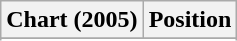<table class="wikitable sortable plainrowheaders" style="text-align:center">
<tr>
<th scope="col">Chart (2005)</th>
<th scope="col">Position</th>
</tr>
<tr>
</tr>
<tr>
</tr>
<tr>
</tr>
<tr>
</tr>
</table>
